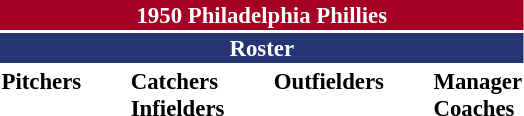<table class="toccolours" style="font-size: 95%;">
<tr>
<th colspan="10" style="background-color: #A50024; color: white; text-align: center;">1950 Philadelphia Phillies</th>
</tr>
<tr>
<td colspan="10" style="background-color: #263473; color: white; text-align: center;"><strong>Roster</strong></td>
</tr>
<tr>
<td valign="top"><strong>Pitchers</strong><br>













</td>
<td width="25px"></td>
<td valign="top"><strong>Catchers</strong><br>


<strong>Infielders</strong>





</td>
<td width="25px"></td>
<td valign="top"><strong>Outfielders</strong><br>






</td>
<td width="25px"></td>
<td valign="top"><strong>Manager</strong><br>
<strong>Coaches</strong>




</td>
</tr>
<tr>
</tr>
</table>
